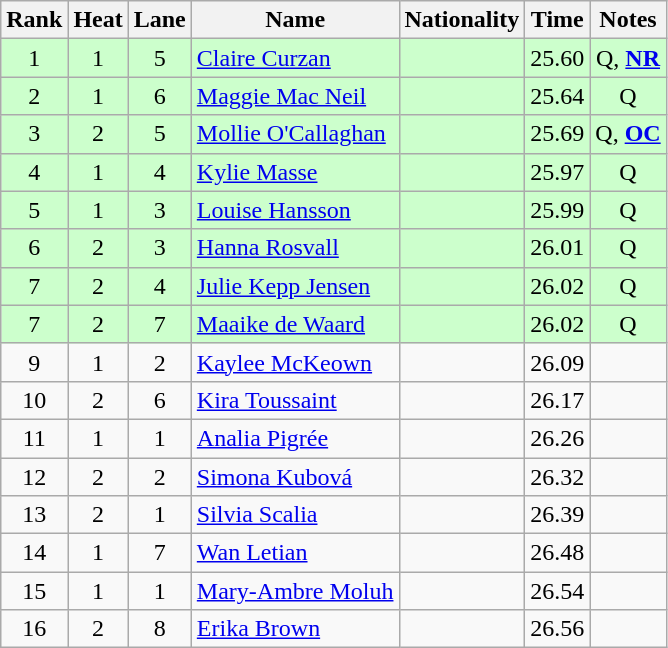<table class="wikitable sortable" style="text-align:center">
<tr>
<th>Rank</th>
<th>Heat</th>
<th>Lane</th>
<th>Name</th>
<th>Nationality</th>
<th>Time</th>
<th>Notes</th>
</tr>
<tr bgcolor=ccffcc>
<td>1</td>
<td>1</td>
<td>5</td>
<td align=left><a href='#'>Claire Curzan</a></td>
<td align=left></td>
<td>25.60</td>
<td>Q, <strong><a href='#'>NR</a></strong></td>
</tr>
<tr bgcolor=ccffcc>
<td>2</td>
<td>1</td>
<td>6</td>
<td align=left><a href='#'>Maggie Mac Neil</a></td>
<td align=left></td>
<td>25.64</td>
<td>Q</td>
</tr>
<tr bgcolor=ccffcc>
<td>3</td>
<td>2</td>
<td>5</td>
<td align=left><a href='#'>Mollie O'Callaghan</a></td>
<td align=left></td>
<td>25.69</td>
<td>Q, <strong><a href='#'>OC</a></strong></td>
</tr>
<tr bgcolor=ccffcc>
<td>4</td>
<td>1</td>
<td>4</td>
<td align=left><a href='#'>Kylie Masse</a></td>
<td align=left></td>
<td>25.97</td>
<td>Q</td>
</tr>
<tr bgcolor=ccffcc>
<td>5</td>
<td>1</td>
<td>3</td>
<td align=left><a href='#'>Louise Hansson</a></td>
<td align=left></td>
<td>25.99</td>
<td>Q</td>
</tr>
<tr bgcolor=ccffcc>
<td>6</td>
<td>2</td>
<td>3</td>
<td align=left><a href='#'>Hanna Rosvall</a></td>
<td align=left></td>
<td>26.01</td>
<td>Q</td>
</tr>
<tr bgcolor=ccffcc>
<td>7</td>
<td>2</td>
<td>4</td>
<td align=left><a href='#'>Julie Kepp Jensen</a></td>
<td align=left></td>
<td>26.02</td>
<td>Q</td>
</tr>
<tr bgcolor=ccffcc>
<td>7</td>
<td>2</td>
<td>7</td>
<td align=left><a href='#'>Maaike de Waard</a></td>
<td align=left></td>
<td>26.02</td>
<td>Q</td>
</tr>
<tr>
<td>9</td>
<td>1</td>
<td>2</td>
<td align=left><a href='#'>Kaylee McKeown</a></td>
<td align=left></td>
<td>26.09</td>
<td></td>
</tr>
<tr>
<td>10</td>
<td>2</td>
<td>6</td>
<td align=left><a href='#'>Kira Toussaint</a></td>
<td align=left></td>
<td>26.17</td>
<td></td>
</tr>
<tr>
<td>11</td>
<td>1</td>
<td>1</td>
<td align=left><a href='#'>Analia Pigrée</a></td>
<td align=left></td>
<td>26.26</td>
<td></td>
</tr>
<tr>
<td>12</td>
<td>2</td>
<td>2</td>
<td align=left><a href='#'>Simona Kubová</a></td>
<td align=left></td>
<td>26.32</td>
<td></td>
</tr>
<tr>
<td>13</td>
<td>2</td>
<td>1</td>
<td align=left><a href='#'>Silvia Scalia</a></td>
<td align=left></td>
<td>26.39</td>
<td></td>
</tr>
<tr>
<td>14</td>
<td>1</td>
<td>7</td>
<td align=left><a href='#'>Wan Letian</a></td>
<td align=left></td>
<td>26.48</td>
<td></td>
</tr>
<tr>
<td>15</td>
<td>1</td>
<td>1</td>
<td align=left><a href='#'>Mary-Ambre Moluh</a></td>
<td align=left></td>
<td>26.54</td>
<td></td>
</tr>
<tr>
<td>16</td>
<td>2</td>
<td>8</td>
<td align=left><a href='#'>Erika Brown</a></td>
<td align=left></td>
<td>26.56</td>
<td></td>
</tr>
</table>
